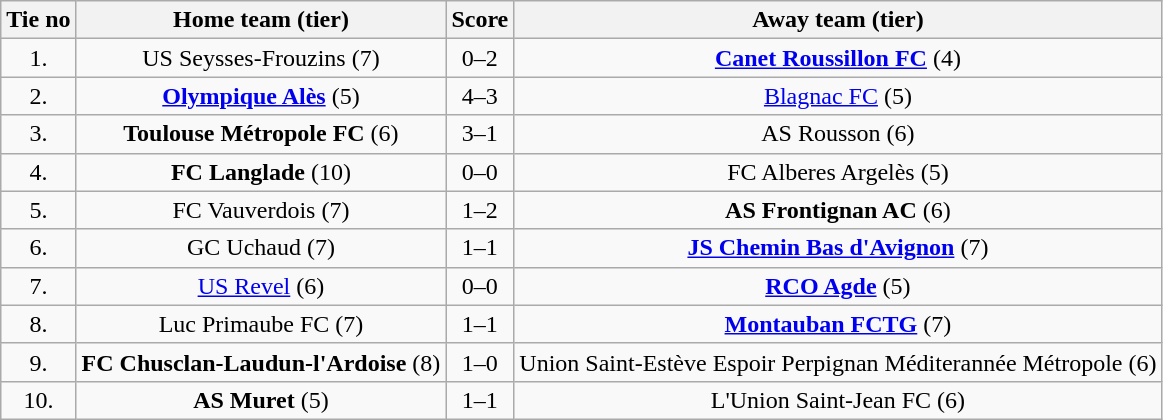<table class="wikitable" style="text-align: center">
<tr>
<th>Tie no</th>
<th>Home team (tier)</th>
<th>Score</th>
<th>Away team (tier)</th>
</tr>
<tr>
<td>1.</td>
<td>US Seysses-Frouzins (7)</td>
<td>0–2</td>
<td><strong><a href='#'>Canet Roussillon FC</a></strong> (4)</td>
</tr>
<tr>
<td>2.</td>
<td><strong><a href='#'>Olympique Alès</a></strong> (5)</td>
<td>4–3</td>
<td><a href='#'>Blagnac FC</a> (5)</td>
</tr>
<tr>
<td>3.</td>
<td><strong>Toulouse Métropole FC</strong> (6)</td>
<td>3–1</td>
<td>AS Rousson (6)</td>
</tr>
<tr>
<td>4.</td>
<td><strong>FC Langlade</strong> (10)</td>
<td>0–0 </td>
<td>FC Alberes Argelès (5)</td>
</tr>
<tr>
<td>5.</td>
<td>FC Vauverdois (7)</td>
<td>1–2</td>
<td><strong>AS Frontignan AC</strong> (6)</td>
</tr>
<tr>
<td>6.</td>
<td>GC Uchaud (7)</td>
<td>1–1 </td>
<td><strong><a href='#'>JS Chemin Bas d'Avignon</a></strong> (7)</td>
</tr>
<tr>
<td>7.</td>
<td><a href='#'>US Revel</a> (6)</td>
<td>0–0 </td>
<td><strong><a href='#'>RCO Agde</a></strong> (5)</td>
</tr>
<tr>
<td>8.</td>
<td>Luc Primaube FC (7)</td>
<td>1–1 </td>
<td><strong><a href='#'>Montauban FCTG</a></strong> (7)</td>
</tr>
<tr>
<td>9.</td>
<td><strong>FC Chusclan-Laudun-l'Ardoise</strong> (8)</td>
<td>1–0</td>
<td>Union Saint-Estève Espoir Perpignan Méditerannée Métropole (6)</td>
</tr>
<tr>
<td>10.</td>
<td><strong>AS Muret</strong> (5)</td>
<td>1–1 </td>
<td>L'Union Saint-Jean FC (6)</td>
</tr>
</table>
